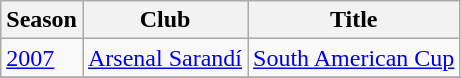<table class="wikitable">
<tr>
<th>Season</th>
<th>Club</th>
<th>Title</th>
</tr>
<tr>
<td><a href='#'>2007</a></td>
<td><a href='#'>Arsenal Sarandí</a></td>
<td><a href='#'>South American Cup</a></td>
</tr>
<tr>
</tr>
</table>
